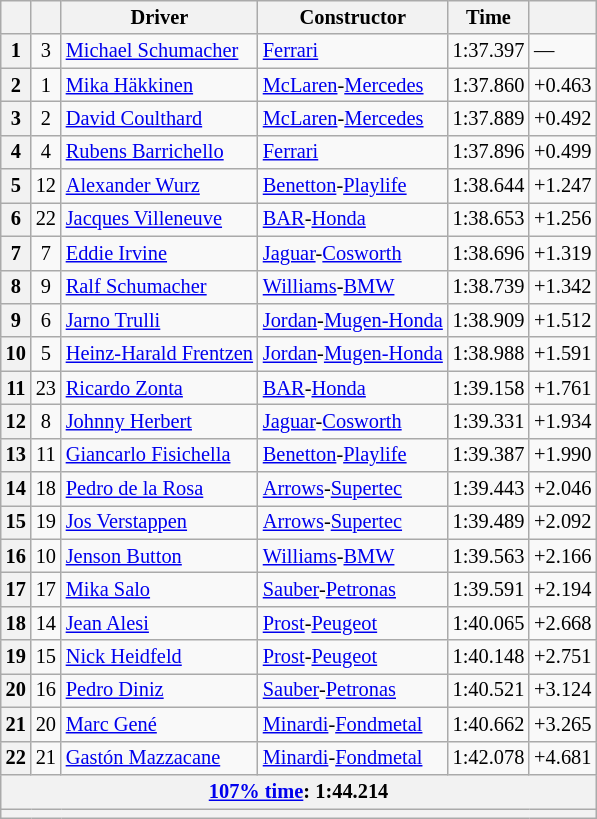<table class="wikitable sortable" style="font-size: 85%;">
<tr>
<th scope="col"></th>
<th scope="col"></th>
<th scope="col">Driver</th>
<th scope="col">Constructor</th>
<th scope="col">Time</th>
<th scope="col"></th>
</tr>
<tr>
<th scope="row">1</th>
<td align="center">3</td>
<td data-sort-value="SCH1"> <a href='#'>Michael Schumacher</a></td>
<td><a href='#'>Ferrari</a></td>
<td>1:37.397</td>
<td>—</td>
</tr>
<tr>
<th scope="row">2</th>
<td align="center">1</td>
<td data-sort-value="HAK"> <a href='#'>Mika Häkkinen</a></td>
<td><a href='#'>McLaren</a>-<a href='#'>Mercedes</a></td>
<td>1:37.860</td>
<td>+0.463</td>
</tr>
<tr>
<th scope="row">3</th>
<td align="center">2</td>
<td data-sort-value="COU"> <a href='#'>David Coulthard</a></td>
<td><a href='#'>McLaren</a>-<a href='#'>Mercedes</a></td>
<td>1:37.889</td>
<td>+0.492</td>
</tr>
<tr>
<th scope="row">4</th>
<td align="center">4</td>
<td data-sort-value="BAR"> <a href='#'>Rubens Barrichello</a></td>
<td><a href='#'>Ferrari</a></td>
<td>1:37.896</td>
<td>+0.499</td>
</tr>
<tr>
<th scope="row">5</th>
<td align="center">12</td>
<td data-sort-value="WUR"> <a href='#'>Alexander Wurz</a></td>
<td><a href='#'>Benetton</a>-<a href='#'>Playlife</a></td>
<td>1:38.644</td>
<td>+1.247</td>
</tr>
<tr>
<th scope="row">6</th>
<td align="center">22</td>
<td data-sort-value="VIL"> <a href='#'>Jacques Villeneuve</a></td>
<td><a href='#'>BAR</a>-<a href='#'>Honda</a></td>
<td>1:38.653</td>
<td>+1.256</td>
</tr>
<tr>
<th scope="row">7</th>
<td align="center">7</td>
<td data-sort-value="IRV"> <a href='#'>Eddie Irvine</a></td>
<td><a href='#'>Jaguar</a>-<a href='#'>Cosworth</a></td>
<td>1:38.696</td>
<td>+1.319</td>
</tr>
<tr>
<th scope="row">8</th>
<td align="center">9</td>
<td data-sort-value="SCH2"> <a href='#'>Ralf Schumacher</a></td>
<td><a href='#'>Williams</a>-<a href='#'>BMW</a></td>
<td>1:38.739</td>
<td>+1.342</td>
</tr>
<tr>
<th scope="row">9</th>
<td align="center">6</td>
<td data-sort-value="TRU"> <a href='#'>Jarno Trulli</a></td>
<td><a href='#'>Jordan</a>-<a href='#'>Mugen-Honda</a></td>
<td>1:38.909</td>
<td>+1.512</td>
</tr>
<tr>
<th scope="row">10</th>
<td align="center">5</td>
<td data-sort-value="FRE"> <a href='#'>Heinz-Harald Frentzen</a></td>
<td><a href='#'>Jordan</a>-<a href='#'>Mugen-Honda</a></td>
<td>1:38.988</td>
<td>+1.591</td>
</tr>
<tr>
<th scope="row">11</th>
<td align="center">23</td>
<td data-sort-value="ZON"> <a href='#'>Ricardo Zonta</a></td>
<td><a href='#'>BAR</a>-<a href='#'>Honda</a></td>
<td>1:39.158</td>
<td>+1.761</td>
</tr>
<tr>
<th scope="row">12</th>
<td align="center">8</td>
<td data-sort-value="HER"> <a href='#'>Johnny Herbert</a></td>
<td><a href='#'>Jaguar</a>-<a href='#'>Cosworth</a></td>
<td>1:39.331</td>
<td>+1.934</td>
</tr>
<tr>
<th scope="row">13</th>
<td align="center">11</td>
<td data-sort-value="FIS"> <a href='#'>Giancarlo Fisichella</a></td>
<td><a href='#'>Benetton</a>-<a href='#'>Playlife</a></td>
<td>1:39.387</td>
<td>+1.990</td>
</tr>
<tr>
<th scope="row">14</th>
<td align="center">18</td>
<td data-sort-value="DEL"> <a href='#'>Pedro de la Rosa</a></td>
<td><a href='#'>Arrows</a>-<a href='#'>Supertec</a></td>
<td>1:39.443</td>
<td>+2.046</td>
</tr>
<tr>
<th scope="row">15</th>
<td align="center">19</td>
<td data-sort-value="VER"> <a href='#'>Jos Verstappen</a></td>
<td><a href='#'>Arrows</a>-<a href='#'>Supertec</a></td>
<td>1:39.489</td>
<td>+2.092</td>
</tr>
<tr>
<th scope="row">16</th>
<td align="center">10</td>
<td data-sort-value="BUT"> <a href='#'>Jenson Button</a></td>
<td><a href='#'>Williams</a>-<a href='#'>BMW</a></td>
<td>1:39.563</td>
<td>+2.166</td>
</tr>
<tr>
<th scope="row">17</th>
<td align="center">17</td>
<td data-sort-value="SAL"> <a href='#'>Mika Salo</a></td>
<td><a href='#'>Sauber</a>-<a href='#'>Petronas</a></td>
<td>1:39.591</td>
<td>+2.194</td>
</tr>
<tr>
<th scope="row">18</th>
<td align="center">14</td>
<td data-sort-value="ALE"> <a href='#'>Jean Alesi</a></td>
<td><a href='#'>Prost</a>-<a href='#'>Peugeot</a></td>
<td>1:40.065</td>
<td>+2.668</td>
</tr>
<tr>
<th scope="row">19</th>
<td align="center">15</td>
<td data-sort-value="HEI"> <a href='#'>Nick Heidfeld</a></td>
<td><a href='#'>Prost</a>-<a href='#'>Peugeot</a></td>
<td>1:40.148</td>
<td>+2.751</td>
</tr>
<tr>
<th scope="row">20</th>
<td align="center">16</td>
<td data-sort-value="DIN"> <a href='#'>Pedro Diniz</a></td>
<td><a href='#'>Sauber</a>-<a href='#'>Petronas</a></td>
<td>1:40.521</td>
<td>+3.124</td>
</tr>
<tr>
<th scope="row">21</th>
<td align="center">20</td>
<td data-sort-value="GEN"> <a href='#'>Marc Gené</a></td>
<td><a href='#'>Minardi</a>-<a href='#'>Fondmetal</a></td>
<td>1:40.662</td>
<td>+3.265</td>
</tr>
<tr>
<th scope="row">22</th>
<td align="center">21</td>
<td data-sort-value="MAZ"> <a href='#'>Gastón Mazzacane</a></td>
<td><a href='#'>Minardi</a>-<a href='#'>Fondmetal</a></td>
<td>1:42.078</td>
<td>+4.681</td>
</tr>
<tr class="sortbottom">
<th colspan=8><a href='#'>107% time</a>: 1:44.214</th>
</tr>
<tr class="sortbottom">
<th colspan="8"></th>
</tr>
</table>
